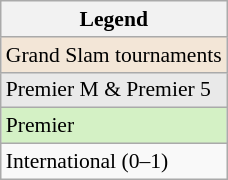<table class=wikitable style=font-size:90%>
<tr>
<th>Legend</th>
</tr>
<tr>
<td style="background:#f3e6d7;">Grand Slam tournaments</td>
</tr>
<tr>
<td style="background:#e9e9e9;">Premier M & Premier 5</td>
</tr>
<tr>
<td style="background:#d4f1c5;">Premier</td>
</tr>
<tr>
<td>International (0–1)</td>
</tr>
</table>
